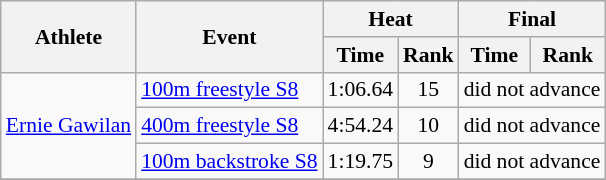<table class=wikitable style="font-size:90%">
<tr>
<th rowspan="2">Athlete</th>
<th rowspan="2">Event</th>
<th colspan="2">Heat</th>
<th colspan="2">Final</th>
</tr>
<tr>
<th>Time</th>
<th>Rank</th>
<th>Time</th>
<th>Rank</th>
</tr>
<tr align=center>
<td align=left rowspan=3><a href='#'>Ernie Gawilan</a></td>
<td align=left><a href='#'>100m freestyle S8</a></td>
<td>1:06.64</td>
<td>15</td>
<td colspan=2>did not advance</td>
</tr>
<tr align=center>
<td align=left><a href='#'>400m freestyle S8</a></td>
<td>4:54.24</td>
<td>10</td>
<td colspan=2>did not advance</td>
</tr>
<tr align=center>
<td align=left><a href='#'>100m backstroke S8</a></td>
<td>1:19.75</td>
<td>9</td>
<td colspan=2>did not advance</td>
</tr>
<tr align=center>
</tr>
</table>
